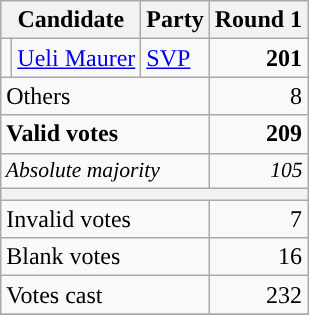<table class="wikitable" style="text-align:right;">
<tr>
<th colspan=2>Candidate</th>
<th>Party</th>
<th>Round 1</th>
</tr>
<tr>
<td style="background-color:"></td>
<td style="text-align:left;"><a href='#'>Ueli Maurer</a></td>
<td style="text-align:left;"><a href='#'>SVP</a></td>
<td><strong>201</strong></td>
</tr>
<tr>
<td colspan=3 style="text-align:left;">Others</td>
<td>8</td>
</tr>
<tr style="font-weight:bold;">
<td colspan=3 style="text-align:left;">Valid votes</td>
<td>209</td>
</tr>
<tr style="font-style:italic; font-size:90%;">
<td colspan=3 style="text-align:left;">Absolute majority</td>
<td>105</td>
</tr>
<tr>
<th colspan=10></th>
</tr>
<tr>
<td colspan=3 style="text-align:left;">Invalid votes</td>
<td>7</td>
</tr>
<tr>
<td colspan=3 style="text-align:left;">Blank votes</td>
<td>16</td>
</tr>
<tr>
<td colspan=3 style="text-align:left;">Votes cast</td>
<td>232</td>
</tr>
<tr>
</tr>
</table>
